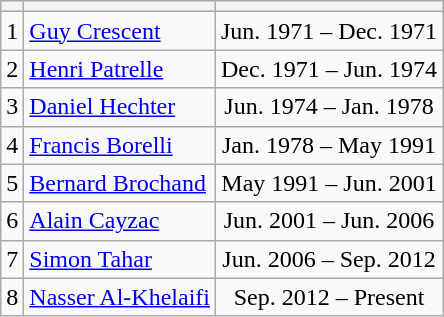<table class="wikitable plainrowheaders sortable" style="text-align:center">
<tr>
<th></th>
<th></th>
<th></th>
</tr>
<tr>
<td>1</td>
<td align="left"> <a href='#'>Guy Crescent</a></td>
<td>Jun. 1971 – Dec. 1971</td>
</tr>
<tr>
<td>2</td>
<td align="left"> <a href='#'>Henri Patrelle</a></td>
<td>Dec. 1971 – Jun. 1974</td>
</tr>
<tr>
<td>3</td>
<td align="left"> <a href='#'>Daniel Hechter</a></td>
<td>Jun. 1974 – Jan. 1978</td>
</tr>
<tr>
<td>4</td>
<td align="left"> <a href='#'>Francis Borelli</a></td>
<td>Jan. 1978 – May 1991</td>
</tr>
<tr>
<td>5</td>
<td align="left"> <a href='#'>Bernard Brochand</a></td>
<td>May 1991 – Jun. 2001</td>
</tr>
<tr>
<td>6</td>
<td align="left"> <a href='#'>Alain Cayzac</a></td>
<td>Jun. 2001 – Jun. 2006</td>
</tr>
<tr>
<td>7</td>
<td align="left"> <a href='#'>Simon Tahar</a></td>
<td>Jun. 2006 – Sep. 2012</td>
</tr>
<tr>
<td>8</td>
<td align="left"> <a href='#'>Nasser Al-Khelaifi</a></td>
<td>Sep. 2012 – Present</td>
</tr>
</table>
